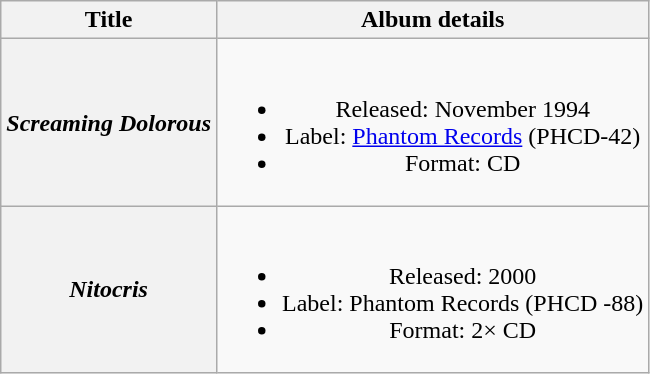<table class="wikitable plainrowheaders" style="text-align:center;">
<tr>
<th>Title</th>
<th>Album details</th>
</tr>
<tr>
<th scope="row"><em>Screaming Dolorous</em></th>
<td><br><ul><li>Released: November 1994</li><li>Label: <a href='#'>Phantom Records</a> (PHCD-42)</li><li>Format: CD</li></ul></td>
</tr>
<tr>
<th scope="row"><em>Nitocris</em></th>
<td><br><ul><li>Released: 2000</li><li>Label: Phantom Records (PHCD -88)</li><li>Format: 2× CD</li></ul></td>
</tr>
</table>
